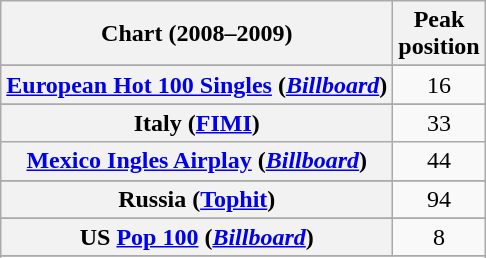<table class="wikitable sortable plainrowheaders" style="text-align:center">
<tr>
<th scope="col">Chart (2008–2009)</th>
<th scope="col">Peak<br>position</th>
</tr>
<tr>
</tr>
<tr>
</tr>
<tr>
</tr>
<tr>
</tr>
<tr>
</tr>
<tr>
</tr>
<tr>
</tr>
<tr>
</tr>
<tr>
<th scope="row"><a href='#'>European Hot 100 Singles</a> (<em><a href='#'>Billboard</a></em>)</th>
<td align="center">16</td>
</tr>
<tr>
</tr>
<tr>
</tr>
<tr>
</tr>
<tr>
</tr>
<tr>
<th scope="row">Italy (<a href='#'>FIMI</a>)</th>
<td align="center">33</td>
</tr>
<tr>
<th scope="row"><a href='#'>Mexico Ingles Airplay</a> (<em><a href='#'>Billboard</a></em>)</th>
<td>44</td>
</tr>
<tr>
</tr>
<tr>
</tr>
<tr>
</tr>
<tr>
</tr>
<tr>
<th scope="row">Russia (<a href='#'>Tophit</a>)</th>
<td align="center">94</td>
</tr>
<tr>
</tr>
<tr>
</tr>
<tr>
</tr>
<tr>
</tr>
<tr>
</tr>
<tr>
</tr>
<tr>
</tr>
<tr>
</tr>
<tr>
</tr>
<tr>
</tr>
<tr>
<th scope="row">US <a href='#'>Pop 100</a> (<em><a href='#'>Billboard</a></em>)</th>
<td align="center">8</td>
</tr>
<tr>
</tr>
<tr>
</tr>
</table>
